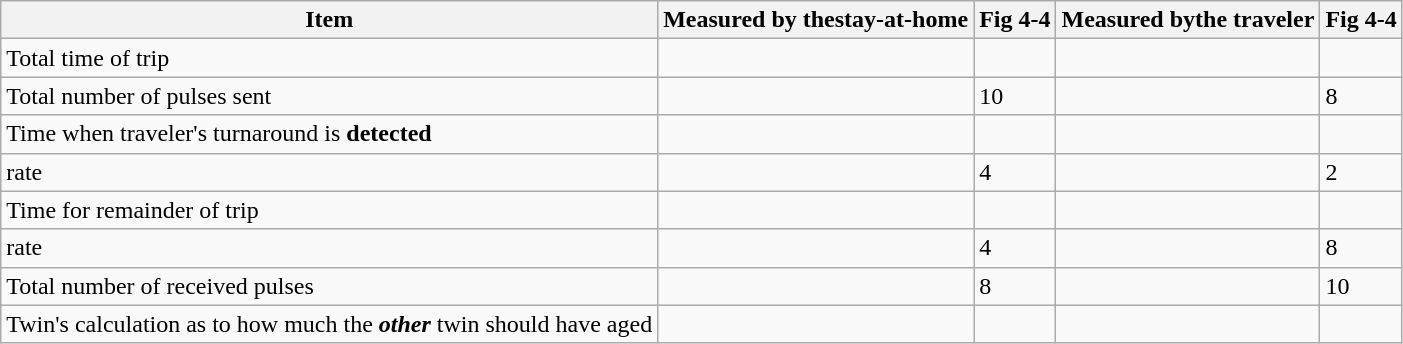<table class="wikitable">
<tr>
<th>Item</th>
<th>Measured by thestay-at-home</th>
<th>Fig 4-4</th>
<th>Measured bythe traveler</th>
<th>Fig 4-4</th>
</tr>
<tr>
<td>Total time of trip</td>
<td></td>
<td></td>
<td></td>
<td></td>
</tr>
<tr>
<td>Total number of pulses sent</td>
<td></td>
<td>10</td>
<td></td>
<td>8</td>
</tr>
<tr>
<td>Time when traveler's turnaround is <strong>detected</strong></td>
<td></td>
<td></td>
<td></td>
<td></td>
</tr>
<tr>
<td> rate</td>
<td></td>
<td>4</td>
<td></td>
<td>2</td>
</tr>
<tr>
<td>Time for remainder of trip</td>
<td></td>
<td></td>
<td></td>
<td></td>
</tr>
<tr>
<td> rate</td>
<td></td>
<td>4</td>
<td></td>
<td>8</td>
</tr>
<tr>
<td>Total number of received pulses</td>
<td></td>
<td>8</td>
<td></td>
<td>10</td>
</tr>
<tr>
<td>Twin's calculation as to how much the <strong><em>other</em></strong> twin should have aged</td>
<td></td>
<td></td>
<td></td>
<td></td>
</tr>
</table>
